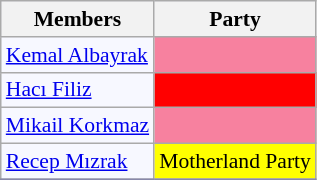<table class=wikitable style="border:1px solid #8888aa; background-color:#f7f8ff; padding:0px; font-size:90%;">
<tr>
<th>Members</th>
<th>Party</th>
</tr>
<tr>
<td><a href='#'>Kemal Albayrak</a></td>
<td style="background: #F7819F"></td>
</tr>
<tr>
<td><a href='#'>Hacı Filiz</a></td>
<td style="background: #ff0000"></td>
</tr>
<tr>
<td><a href='#'>Mikail Korkmaz</a></td>
<td style="background: #F7819F"></td>
</tr>
<tr>
<td><a href='#'>Recep Mızrak</a></td>
<td style="background: #ffff00">Motherland Party</td>
</tr>
<tr>
</tr>
</table>
